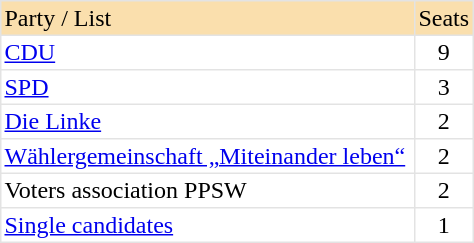<table cellpadding="2" style="width:25%; background:#e3e3e3; border-spacing:1px; white-space:nowrap;">
<tr align="center" bgcolor="#fadfad">
<td align="left">Party / List</td>
<td>Seats</td>
</tr>
<tr align="center" bgcolor="#ffffff">
<td align="left"><a href='#'>CDU</a></td>
<td>9</td>
</tr>
<tr align="center" bgcolor="#ffffff">
<td align="left"><a href='#'>SPD</a></td>
<td>3</td>
</tr>
<tr align="center" bgcolor="#ffffff">
<td align="left"><a href='#'>Die Linke</a></td>
<td>2</td>
</tr>
<tr align="center" bgcolor="#ffffff">
<td align="left"><a href='#'>Wählergemeinschaft „Miteinander leben“</a></td>
<td>2</td>
</tr>
<tr align="center" bgcolor="#ffffff">
<td align="left">Voters association PPSW</td>
<td>2</td>
</tr>
<tr align="center" bgcolor="#ffffff">
<td align="left"><a href='#'>Single candidates</a></td>
<td>1</td>
</tr>
</table>
